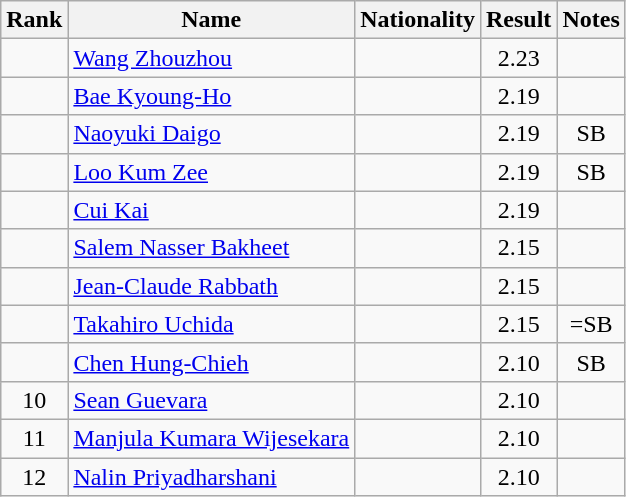<table class="wikitable sortable" style="text-align:center">
<tr>
<th>Rank</th>
<th>Name</th>
<th>Nationality</th>
<th>Result</th>
<th>Notes</th>
</tr>
<tr>
<td></td>
<td align=left><a href='#'>Wang Zhouzhou</a></td>
<td align=left></td>
<td>2.23</td>
<td></td>
</tr>
<tr>
<td></td>
<td align=left><a href='#'>Bae Kyoung-Ho</a></td>
<td align=left></td>
<td>2.19</td>
<td></td>
</tr>
<tr>
<td></td>
<td align=left><a href='#'>Naoyuki Daigo</a></td>
<td align=left></td>
<td>2.19</td>
<td>SB</td>
</tr>
<tr>
<td></td>
<td align=left><a href='#'>Loo Kum Zee</a></td>
<td align=left></td>
<td>2.19</td>
<td>SB</td>
</tr>
<tr>
<td></td>
<td align=left><a href='#'>Cui Kai</a></td>
<td align=left></td>
<td>2.19</td>
<td></td>
</tr>
<tr>
<td></td>
<td align=left><a href='#'>Salem Nasser Bakheet</a></td>
<td align=left></td>
<td>2.15</td>
<td></td>
</tr>
<tr>
<td></td>
<td align=left><a href='#'>Jean-Claude Rabbath</a></td>
<td align=left></td>
<td>2.15</td>
<td></td>
</tr>
<tr>
<td></td>
<td align=left><a href='#'>Takahiro Uchida</a></td>
<td align=left></td>
<td>2.15</td>
<td>=SB</td>
</tr>
<tr>
<td></td>
<td align=left><a href='#'>Chen Hung-Chieh</a></td>
<td align=left></td>
<td>2.10</td>
<td>SB</td>
</tr>
<tr>
<td>10</td>
<td align=left><a href='#'>Sean Guevara</a></td>
<td align=left></td>
<td>2.10</td>
<td></td>
</tr>
<tr>
<td>11</td>
<td align=left><a href='#'>Manjula Kumara Wijesekara</a></td>
<td align=left></td>
<td>2.10</td>
<td></td>
</tr>
<tr>
<td>12</td>
<td align=left><a href='#'>Nalin Priyadharshani</a></td>
<td align=left></td>
<td>2.10</td>
<td></td>
</tr>
</table>
